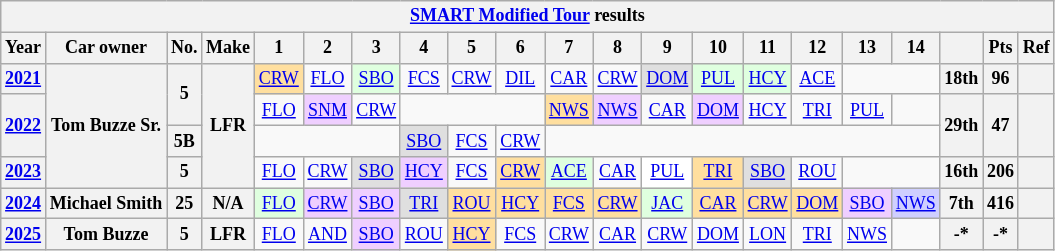<table class="wikitable" style="text-align:center; font-size:75%">
<tr>
<th colspan=38><a href='#'>SMART Modified Tour</a> results</th>
</tr>
<tr>
<th>Year</th>
<th>Car owner</th>
<th>No.</th>
<th>Make</th>
<th>1</th>
<th>2</th>
<th>3</th>
<th>4</th>
<th>5</th>
<th>6</th>
<th>7</th>
<th>8</th>
<th>9</th>
<th>10</th>
<th>11</th>
<th>12</th>
<th>13</th>
<th>14</th>
<th></th>
<th>Pts</th>
<th>Ref</th>
</tr>
<tr>
<th><a href='#'>2021</a></th>
<th rowspan=4>Tom Buzze Sr.</th>
<th rowspan=2>5</th>
<th rowspan=4>LFR</th>
<td style="background:#FFDF9F;"><a href='#'>CRW</a><br></td>
<td><a href='#'>FLO</a></td>
<td style="background:#DFFFDF;"><a href='#'>SBO</a><br></td>
<td><a href='#'>FCS</a></td>
<td><a href='#'>CRW</a></td>
<td><a href='#'>DIL</a></td>
<td><a href='#'>CAR</a></td>
<td><a href='#'>CRW</a></td>
<td style="background:#DFDFDF;"><a href='#'>DOM</a><br></td>
<td style="background:#DFFFDF;"><a href='#'>PUL</a><br></td>
<td style="background:#DFFFDF;"><a href='#'>HCY</a><br></td>
<td><a href='#'>ACE</a></td>
<td colspan=2></td>
<th>18th</th>
<th>96</th>
<th></th>
</tr>
<tr>
<th rowspan=2><a href='#'>2022</a></th>
<td><a href='#'>FLO</a></td>
<td style="background:#EFCFFF;"><a href='#'>SNM</a><br></td>
<td><a href='#'>CRW</a></td>
<td colspan=3></td>
<td style="background:#FFDF9F;"><a href='#'>NWS</a><br></td>
<td style="background:#EFCFFF;"><a href='#'>NWS</a><br></td>
<td><a href='#'>CAR</a></td>
<td style="background:#EFCFFF;"><a href='#'>DOM</a><br></td>
<td><a href='#'>HCY</a></td>
<td><a href='#'>TRI</a></td>
<td><a href='#'>PUL</a></td>
<td></td>
<th rowspan=2>29th</th>
<th rowspan=2>47</th>
<th rowspan=2></th>
</tr>
<tr>
<th>5B</th>
<td colspan=3></td>
<td style="background:#DFDFDF;"><a href='#'>SBO</a><br></td>
<td><a href='#'>FCS</a></td>
<td><a href='#'>CRW</a></td>
<td colspan=8></td>
</tr>
<tr>
<th><a href='#'>2023</a></th>
<th>5</th>
<td><a href='#'>FLO</a></td>
<td><a href='#'>CRW</a></td>
<td style="background:#DFDFDF;"><a href='#'>SBO</a><br></td>
<td style="background:#EFCFFF;"><a href='#'>HCY</a><br></td>
<td><a href='#'>FCS</a></td>
<td style="background:#FFDF9F;"><a href='#'>CRW</a><br></td>
<td style="background:#DFFFDF;"><a href='#'>ACE</a><br></td>
<td><a href='#'>CAR</a></td>
<td style="background:#FFFFFF;"><a href='#'>PUL</a><br></td>
<td style="background:#FFDF9F;"><a href='#'>TRI</a><br></td>
<td style="background:#DFDFDF;"><a href='#'>SBO</a><br></td>
<td><a href='#'>ROU</a></td>
<td colspan=2></td>
<th>16th</th>
<th>206</th>
<th></th>
</tr>
<tr>
<th><a href='#'>2024</a></th>
<th>Michael Smith</th>
<th>25</th>
<th>N/A</th>
<td style="background:#DFFFDF;"><a href='#'>FLO</a><br></td>
<td style="background:#EFCFFF;"><a href='#'>CRW</a><br></td>
<td style="background:#EFCFFF;"><a href='#'>SBO</a><br></td>
<td style="background:#DFDFDF;"><a href='#'>TRI</a><br></td>
<td style="background:#FFDF9F;"><a href='#'>ROU</a><br></td>
<td style="background:#FFDF9F;"><a href='#'>HCY</a><br></td>
<td style="background:#FFDF9F;"><a href='#'>FCS</a><br></td>
<td style="background:#FFDF9F;"><a href='#'>CRW</a><br></td>
<td style="background:#DFFFDF;"><a href='#'>JAC</a><br></td>
<td style="background:#FFDF9F;"><a href='#'>CAR</a><br></td>
<td style="background:#FFDF9F;"><a href='#'>CRW</a><br></td>
<td style="background:#FFDF9F;"><a href='#'>DOM</a><br></td>
<td style="background:#EFCFFF;"><a href='#'>SBO</a><br></td>
<td style="background:#CFCFFF;"><a href='#'>NWS</a><br></td>
<th>7th</th>
<th>416</th>
<th></th>
</tr>
<tr>
<th><a href='#'>2025</a></th>
<th>Tom Buzze</th>
<th>5</th>
<th>LFR</th>
<td><a href='#'>FLO</a></td>
<td><a href='#'>AND</a></td>
<td style="background:#EFCFFF;"><a href='#'>SBO</a><br></td>
<td><a href='#'>ROU</a></td>
<td style="background:#FFDF9F;"><a href='#'>HCY</a><br></td>
<td><a href='#'>FCS</a></td>
<td><a href='#'>CRW</a></td>
<td><a href='#'>CAR</a></td>
<td><a href='#'>CRW</a></td>
<td><a href='#'>DOM</a></td>
<td><a href='#'>LON</a></td>
<td><a href='#'>TRI</a></td>
<td><a href='#'>NWS</a></td>
<td></td>
<th>-*</th>
<th>-*</th>
<th></th>
</tr>
</table>
